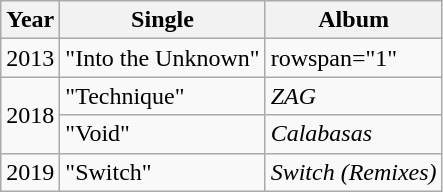<table class="wikitable">
<tr>
<th>Year</th>
<th>Single</th>
<th>Album</th>
</tr>
<tr>
<td>2013</td>
<td>"Into the Unknown"<br></td>
<td>rowspan="1" </td>
</tr>
<tr>
<td rowspan="2">2018</td>
<td>"Technique"<br></td>
<td><em>ZAG</em></td>
</tr>
<tr>
<td>"Void"<br></td>
<td><em>Calabasas</em></td>
</tr>
<tr>
<td>2019</td>
<td>"Switch"<br></td>
<td><em>Switch (Remixes)</em></td>
</tr>
</table>
